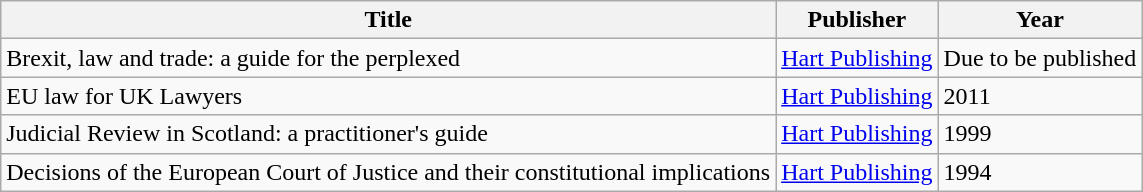<table class="wikitable">
<tr>
<th>Title</th>
<th>Publisher</th>
<th>Year</th>
</tr>
<tr>
<td>Brexit, law and trade: a guide for the perplexed</td>
<td><a href='#'>Hart Publishing</a></td>
<td>Due to be published</td>
</tr>
<tr>
<td>EU law for UK Lawyers</td>
<td><a href='#'>Hart Publishing</a></td>
<td>2011</td>
</tr>
<tr>
<td>Judicial Review in Scotland: a practitioner's guide</td>
<td><a href='#'>Hart Publishing</a></td>
<td>1999</td>
</tr>
<tr>
<td>Decisions of the European Court of Justice and their constitutional implications</td>
<td><a href='#'>Hart Publishing</a></td>
<td>1994</td>
</tr>
</table>
